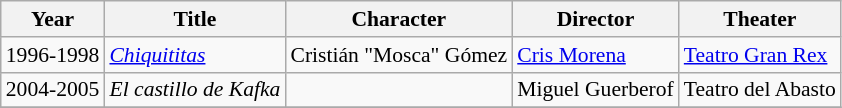<table class="wikitable" style="font-size: 90%;">
<tr>
<th>Year</th>
<th>Title</th>
<th>Character</th>
<th>Director</th>
<th>Theater</th>
</tr>
<tr>
<td>1996-1998</td>
<td><em><a href='#'>Chiquititas</a></em></td>
<td>Cristián "Mosca" Gómez</td>
<td><a href='#'>Cris Morena</a></td>
<td><a href='#'>Teatro Gran Rex</a></td>
</tr>
<tr>
<td>2004-2005</td>
<td><em>El castillo de Kafka</em></td>
<td></td>
<td>Miguel Guerberof</td>
<td>Teatro del Abasto</td>
</tr>
<tr>
</tr>
</table>
